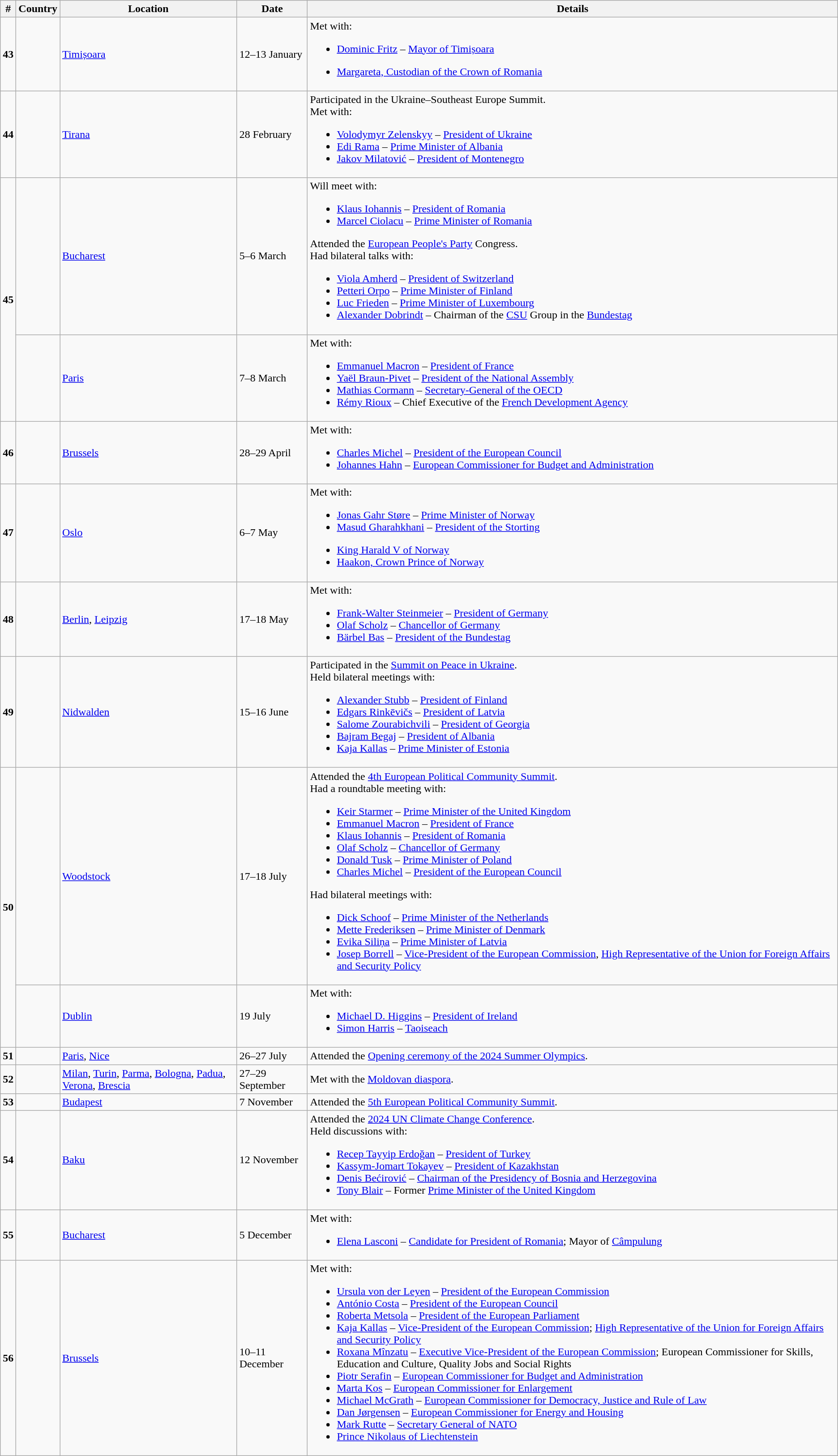<table class="wikitable">
<tr>
<th>#</th>
<th>Country</th>
<th>Location</th>
<th>Date</th>
<th>Details</th>
</tr>
<tr>
<td><strong>43</strong></td>
<td><strong></strong></td>
<td><a href='#'>Timișoara</a></td>
<td>12–13 January</td>
<td>Met with:<br><ul><li><a href='#'>Dominic Fritz</a> – <a href='#'>Mayor of Timișoara</a></li></ul><ul><li><a href='#'>Margareta, Custodian of the Crown of Romania</a></li></ul></td>
</tr>
<tr>
<td><strong>44</strong></td>
<td><strong></strong></td>
<td><a href='#'>Tirana</a></td>
<td>28 February</td>
<td>Participated in the Ukraine–Southeast Europe Summit.<br>Met with:<ul><li><a href='#'>Volodymyr Zelenskyy</a> – <a href='#'>President of Ukraine</a></li><li><a href='#'>Edi Rama</a> – <a href='#'>Prime Minister of Albania</a></li><li><a href='#'>Jakov Milatović</a> – <a href='#'>President of Montenegro</a></li></ul></td>
</tr>
<tr>
<td rowspan="2"><strong>45</strong></td>
<td><strong></strong></td>
<td><a href='#'>Bucharest</a></td>
<td>5–6 March</td>
<td>Will meet with:<br><ul><li><a href='#'>Klaus Iohannis</a> – <a href='#'>President of Romania</a></li><li><a href='#'>Marcel Ciolacu</a> – <a href='#'>Prime Minister of Romania</a></li></ul>Attended the <a href='#'>European People's Party</a> Congress.<br>Had bilateral talks with:<ul><li><a href='#'>Viola Amherd</a> – <a href='#'>President of Switzerland</a></li><li><a href='#'>Petteri Orpo</a> – <a href='#'>Prime Minister of Finland</a></li><li><a href='#'>Luc Frieden</a> – <a href='#'>Prime Minister of Luxembourg</a></li><li><a href='#'>Alexander Dobrindt</a> – Chairman of the <a href='#'>CSU</a> Group in the <a href='#'>Bundestag</a></li></ul></td>
</tr>
<tr>
<td><strong></strong></td>
<td><a href='#'>Paris</a></td>
<td>7–8 March</td>
<td>Met with:<br><ul><li><a href='#'>Emmanuel Macron</a> – <a href='#'>President of France</a></li><li><a href='#'>Yaël Braun-Pivet</a> – <a href='#'>President of the National Assembly</a></li><li><a href='#'>Mathias Cormann</a> – <a href='#'>Secretary-General of the OECD</a></li><li><a href='#'>Rémy Rioux</a> – Chief Executive of the <a href='#'>French Development Agency</a></li></ul></td>
</tr>
<tr>
<td><strong>46</strong></td>
<td><strong></strong></td>
<td><a href='#'>Brussels</a></td>
<td>28–29 April</td>
<td>Met with:<br><ul><li><a href='#'>Charles Michel</a> – <a href='#'>President of the European Council</a></li><li><a href='#'>Johannes Hahn</a> – <a href='#'>European Commissioner for Budget and Administration</a></li></ul></td>
</tr>
<tr>
<td><strong>47</strong></td>
<td><strong></strong></td>
<td><a href='#'>Oslo</a></td>
<td>6–7 May</td>
<td>Met with:<br><ul><li><a href='#'>Jonas Gahr Støre</a> – <a href='#'>Prime Minister of Norway</a></li><li><a href='#'>Masud Gharahkhani</a> – <a href='#'>President of the Storting</a></li></ul><ul><li><a href='#'>King Harald V of Norway</a></li><li><a href='#'>Haakon, Crown Prince of Norway</a></li></ul></td>
</tr>
<tr>
<td><strong>48</strong></td>
<td><strong></strong></td>
<td><a href='#'>Berlin</a>, <a href='#'>Leipzig</a></td>
<td>17–18 May</td>
<td>Met with:<br><ul><li><a href='#'>Frank-Walter Steinmeier</a> – <a href='#'>President of Germany</a></li><li><a href='#'>Olaf Scholz</a> – <a href='#'>Chancellor of Germany</a></li><li><a href='#'>Bärbel Bas</a> – <a href='#'>President of the Bundestag</a></li></ul></td>
</tr>
<tr>
<td><strong>49</strong></td>
<td><strong></strong></td>
<td><a href='#'>Nidwalden</a></td>
<td>15–16 June</td>
<td>Participated in the <a href='#'>Summit on Peace in Ukraine</a>.<br>Held bilateral meetings with:<ul><li><a href='#'>Alexander Stubb</a> – <a href='#'>President of Finland</a></li><li><a href='#'>Edgars Rinkēvičs</a> – <a href='#'>President of Latvia</a></li><li><a href='#'>Salome Zourabichvili</a> – <a href='#'>President of Georgia</a></li><li><a href='#'>Bajram Begaj</a> – <a href='#'>President of Albania</a></li><li><a href='#'>Kaja Kallas</a> – <a href='#'>Prime Minister of Estonia</a></li></ul></td>
</tr>
<tr>
<td rowspan="2"><strong>50</strong></td>
<td><strong></strong></td>
<td><a href='#'>Woodstock</a></td>
<td>17–18 July</td>
<td>Attended the <a href='#'>4th European Political Community Summit</a>.<br>Had a roundtable meeting with:<ul><li><a href='#'>Keir Starmer</a> – <a href='#'>Prime Minister of the United Kingdom</a></li><li><a href='#'>Emmanuel Macron</a> – <a href='#'>President of France</a></li><li><a href='#'>Klaus Iohannis</a> – <a href='#'>President of Romania</a></li><li><a href='#'>Olaf Scholz</a> – <a href='#'>Chancellor of Germany</a></li><li><a href='#'>Donald Tusk</a> – <a href='#'>Prime Minister of Poland</a></li><li><a href='#'>Charles Michel</a> – <a href='#'>President of the European Council</a></li></ul>Had bilateral meetings with:<ul><li><a href='#'>Dick Schoof</a> – <a href='#'>Prime Minister of the Netherlands</a></li><li><a href='#'>Mette Frederiksen</a> – <a href='#'>Prime Minister of Denmark</a></li><li><a href='#'>Evika Siliņa</a> – <a href='#'>Prime Minister of Latvia</a></li><li><a href='#'>Josep Borrell</a> – <a href='#'>Vice-President of the European Commission</a>, <a href='#'>High Representative of the Union for Foreign Affairs and Security Policy</a></li></ul></td>
</tr>
<tr>
<td><strong></strong></td>
<td><a href='#'>Dublin</a></td>
<td>19 July</td>
<td>Met with:<br><ul><li><a href='#'>Michael D. Higgins</a> – <a href='#'>President of Ireland</a></li><li><a href='#'>Simon Harris</a> – <a href='#'>Taoiseach</a></li></ul></td>
</tr>
<tr>
<td><strong>51</strong></td>
<td><strong></strong></td>
<td><a href='#'>Paris</a>, <a href='#'>Nice</a></td>
<td>26–27 July</td>
<td>Attended the <a href='#'>Opening ceremony of the 2024 Summer Olympics</a>.</td>
</tr>
<tr>
<td><strong>52</strong></td>
<td><strong></strong></td>
<td><a href='#'>Milan</a>, <a href='#'>Turin</a>, <a href='#'>Parma</a>, <a href='#'>Bologna</a>, <a href='#'>Padua</a>, <a href='#'>Verona</a>, <a href='#'>Brescia</a></td>
<td>27–29 September</td>
<td>Met with the <a href='#'>Moldovan diaspora</a>.</td>
</tr>
<tr>
<td><strong>53</strong></td>
<td><strong></strong></td>
<td><a href='#'>Budapest</a></td>
<td>7 November</td>
<td>Attended the <a href='#'>5th European Political Community Summit</a>.</td>
</tr>
<tr>
<td><strong>54</strong></td>
<td><strong></strong></td>
<td><a href='#'>Baku</a></td>
<td>12 November</td>
<td>Attended the <a href='#'>2024 UN Climate Change Conference</a>.<br>Held discussions with:<ul><li><a href='#'>Recep Tayyip Erdoğan</a> – <a href='#'>President of Turkey</a></li><li><a href='#'>Kassym-Jomart Tokayev</a> – <a href='#'>President of Kazakhstan</a></li><li><a href='#'>Denis Bećirović</a> – <a href='#'>Chairman of the Presidency of Bosnia and Herzegovina</a></li><li><a href='#'>Tony Blair</a> – Former <a href='#'>Prime Minister of the United Kingdom</a></li></ul></td>
</tr>
<tr>
<td><strong>55</strong></td>
<td><strong></strong></td>
<td><a href='#'>Bucharest</a></td>
<td>5 December</td>
<td>Met with:<br><ul><li><a href='#'>Elena Lasconi</a> – <a href='#'>Candidate for President of Romania</a>; Mayor of <a href='#'>Câmpulung</a></li></ul></td>
</tr>
<tr>
<td><strong>56</strong></td>
<td><strong></strong></td>
<td><a href='#'>Brussels</a></td>
<td>10–11 December</td>
<td>Met with:<br><ul><li><a href='#'>Ursula von der Leyen</a> – <a href='#'>President of the European Commission</a></li><li><a href='#'>António Costa</a> – <a href='#'>President of the European Council</a></li><li><a href='#'>Roberta Metsola</a> – <a href='#'>President of the European Parliament</a></li><li><a href='#'>Kaja Kallas</a> – <a href='#'>Vice-President of the European Commission</a>; <a href='#'>High Representative of the Union for Foreign Affairs and Security Policy</a></li><li><a href='#'>Roxana Mînzatu</a> – <a href='#'>Executive Vice-President of the European Commission</a>; European Commissioner for Skills, Education and Culture, Quality Jobs and Social Rights</li><li><a href='#'>Piotr Serafin</a> – <a href='#'>European Commissioner for Budget and Administration</a></li><li><a href='#'>Marta Kos</a> – <a href='#'>European Commissioner for Enlargement</a></li><li><a href='#'>Michael McGrath</a> – <a href='#'>European Commissioner for Democracy, Justice and Rule of Law</a></li><li><a href='#'>Dan Jørgensen</a> – <a href='#'>European Commissioner for Energy and Housing</a></li><li><a href='#'>Mark Rutte</a> – <a href='#'>Secretary General of NATO</a></li><li><a href='#'>Prince Nikolaus of Liechtenstein</a></li></ul></td>
</tr>
</table>
